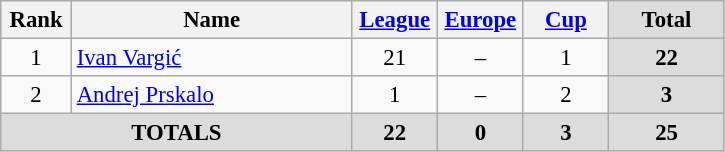<table class="wikitable" style="font-size: 95%; text-align: center;">
<tr>
<th width=40>Rank</th>
<th width=180>Name</th>
<th width=50><a href='#'>League</a></th>
<th width=50><a href='#'>Europe</a></th>
<th width=50><a href='#'>Cup</a></th>
<th width=70 style="background: #DCDCDC">Total</th>
</tr>
<tr>
<td rowspan=1>1</td>
<td style="text-align:left;"> <a href='#'>Ivan Vargić</a></td>
<td>21</td>
<td>–</td>
<td>1</td>
<th style="background: #DCDCDC">22</th>
</tr>
<tr>
<td rowspan=1>2</td>
<td style="text-align:left;"> <a href='#'>Andrej Prskalo</a></td>
<td>1</td>
<td>–</td>
<td>2</td>
<th style="background: #DCDCDC">3</th>
</tr>
<tr>
<th colspan="2" align="center" style="background: #DCDCDC">TOTALS</th>
<th style="background: #DCDCDC">22</th>
<th style="background: #DCDCDC">0</th>
<th style="background: #DCDCDC">3</th>
<th style="background: #DCDCDC">25</th>
</tr>
</table>
